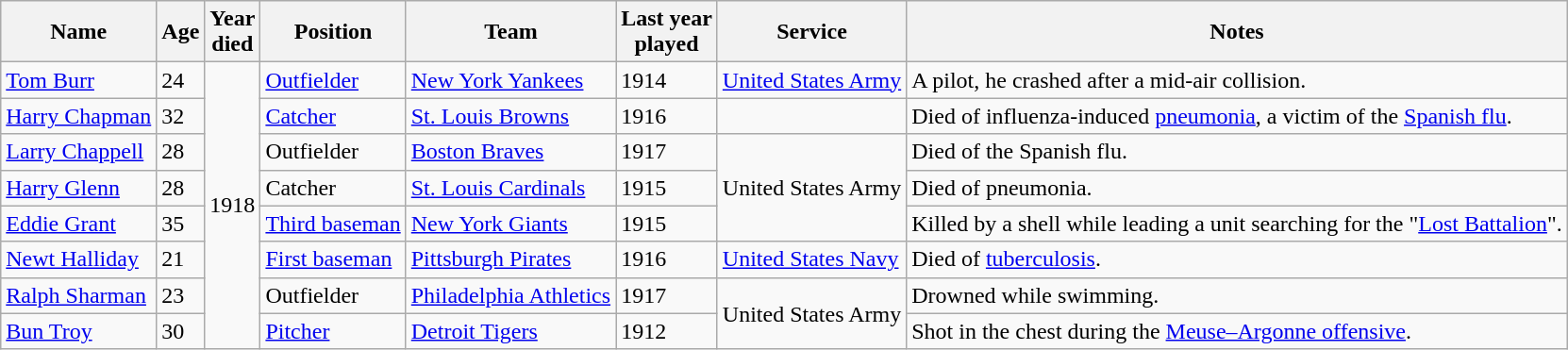<table class="wikitable sortable">
<tr>
<th>Name</th>
<th>Age</th>
<th>Year<br>died</th>
<th>Position</th>
<th>Team</th>
<th>Last year<br>played</th>
<th>Service</th>
<th>Notes</th>
</tr>
<tr>
<td><a href='#'>Tom Burr</a></td>
<td>24</td>
<td rowspan="8">1918</td>
<td><a href='#'>Outfielder</a></td>
<td><a href='#'>New York Yankees</a></td>
<td>1914</td>
<td><a href='#'>United States Army</a></td>
<td>A pilot, he crashed after a mid-air collision.</td>
</tr>
<tr>
<td><a href='#'>Harry Chapman</a></td>
<td>32</td>
<td><a href='#'>Catcher</a></td>
<td><a href='#'>St. Louis Browns</a></td>
<td>1916</td>
<td></td>
<td>Died of influenza-induced <a href='#'>pneumonia</a>, a victim of the <a href='#'>Spanish flu</a>.</td>
</tr>
<tr>
<td><a href='#'>Larry Chappell</a></td>
<td>28</td>
<td>Outfielder</td>
<td><a href='#'>Boston Braves</a></td>
<td>1917</td>
<td rowspan="3">United States Army</td>
<td>Died of the Spanish flu.</td>
</tr>
<tr>
<td><a href='#'>Harry Glenn</a></td>
<td>28</td>
<td>Catcher</td>
<td><a href='#'>St. Louis Cardinals</a></td>
<td>1915</td>
<td>Died of pneumonia.</td>
</tr>
<tr>
<td><a href='#'>Eddie Grant</a></td>
<td>35</td>
<td><a href='#'>Third baseman</a></td>
<td><a href='#'>New York Giants</a></td>
<td>1915</td>
<td>Killed by a shell while leading a unit searching for the "<a href='#'>Lost Battalion</a>".</td>
</tr>
<tr>
<td><a href='#'>Newt Halliday</a></td>
<td>21</td>
<td><a href='#'>First baseman</a></td>
<td><a href='#'>Pittsburgh Pirates</a></td>
<td>1916</td>
<td><a href='#'>United States Navy</a></td>
<td>Died of <a href='#'>tuberculosis</a>.</td>
</tr>
<tr>
<td><a href='#'>Ralph Sharman</a></td>
<td>23</td>
<td>Outfielder</td>
<td><a href='#'>Philadelphia Athletics</a></td>
<td>1917</td>
<td rowspan="2">United States Army</td>
<td>Drowned while swimming.</td>
</tr>
<tr>
<td><a href='#'>Bun Troy</a></td>
<td>30</td>
<td><a href='#'>Pitcher</a></td>
<td><a href='#'>Detroit Tigers</a></td>
<td>1912</td>
<td>Shot in the chest during the <a href='#'>Meuse–Argonne offensive</a>.</td>
</tr>
</table>
